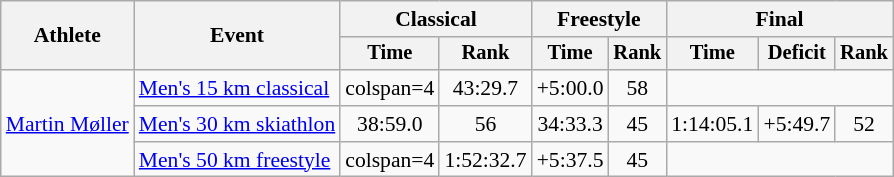<table class="wikitable" style="font-size:90%">
<tr>
<th rowspan=2>Athlete</th>
<th rowspan=2>Event</th>
<th colspan=2>Classical</th>
<th colspan=2>Freestyle</th>
<th colspan=3>Final</th>
</tr>
<tr style="font-size: 95%">
<th>Time</th>
<th>Rank</th>
<th>Time</th>
<th>Rank</th>
<th>Time</th>
<th>Deficit</th>
<th>Rank</th>
</tr>
<tr align=center>
<td align=left rowspan=3><a href='#'>Martin Møller</a></td>
<td align=left><a href='#'>Men's 15 km classical</a></td>
<td>colspan=4 </td>
<td>43:29.7</td>
<td>+5:00.0</td>
<td>58</td>
</tr>
<tr align=center>
<td align=left><a href='#'>Men's 30 km skiathlon</a></td>
<td>38:59.0</td>
<td>56</td>
<td>34:33.3</td>
<td>45</td>
<td>1:14:05.1</td>
<td>+5:49.7</td>
<td>52</td>
</tr>
<tr align=center>
<td align=left><a href='#'>Men's 50 km freestyle</a></td>
<td>colspan=4 </td>
<td>1:52:32.7</td>
<td>+5:37.5</td>
<td>45</td>
</tr>
</table>
